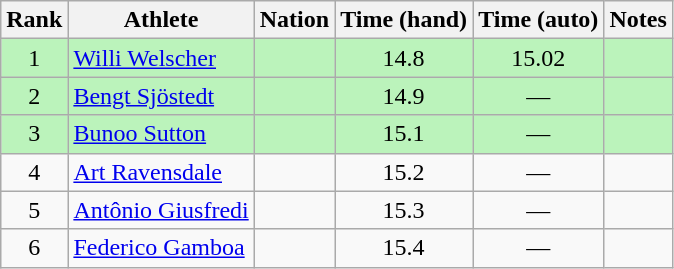<table class="wikitable sortable" style="text-align:center">
<tr>
<th>Rank</th>
<th>Athlete</th>
<th>Nation</th>
<th>Time (hand)</th>
<th>Time (auto)</th>
<th>Notes</th>
</tr>
<tr bgcolor=bbf3bb>
<td>1</td>
<td align=left><a href='#'>Willi Welscher</a></td>
<td align=left></td>
<td>14.8</td>
<td>15.02</td>
<td></td>
</tr>
<tr bgcolor=bbf3bb>
<td>2</td>
<td align=left><a href='#'>Bengt Sjöstedt</a></td>
<td align=left></td>
<td>14.9</td>
<td>—</td>
<td></td>
</tr>
<tr bgcolor=bbf3bb>
<td>3</td>
<td align=left><a href='#'>Bunoo Sutton</a></td>
<td align=left></td>
<td>15.1</td>
<td>—</td>
<td></td>
</tr>
<tr>
<td>4</td>
<td align=left><a href='#'>Art Ravensdale</a></td>
<td align=left></td>
<td>15.2</td>
<td>—</td>
<td></td>
</tr>
<tr>
<td>5</td>
<td align=left><a href='#'>Antônio Giusfredi</a></td>
<td align=left></td>
<td>15.3</td>
<td>—</td>
<td></td>
</tr>
<tr>
<td>6</td>
<td align=left><a href='#'>Federico Gamboa</a></td>
<td align=left></td>
<td>15.4</td>
<td>—</td>
<td></td>
</tr>
</table>
